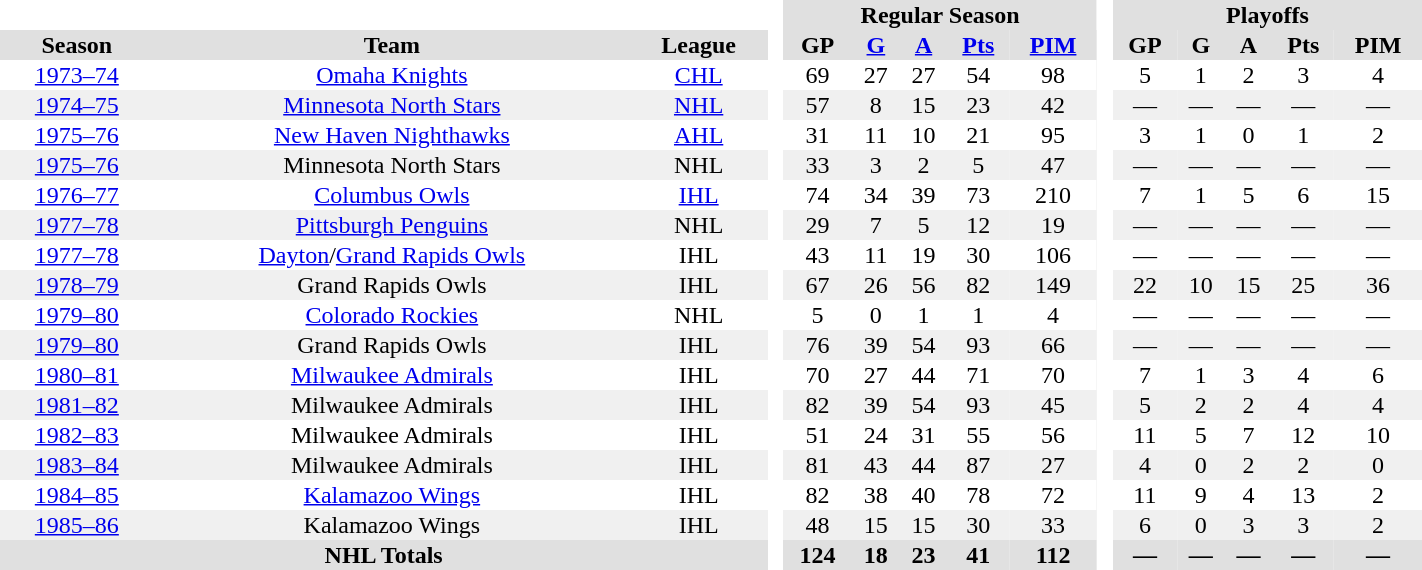<table border="0" cellpadding="1" cellspacing="0" style="text-align:center; width:75%">
<tr bgcolor="#e0e0e0">
<th colspan="3"  bgcolor="#ffffff"> </th>
<th rowspan="99" bgcolor="#ffffff"> </th>
<th colspan="5">Regular Season</th>
<th rowspan="99" bgcolor="#ffffff"> </th>
<th colspan="5">Playoffs</th>
</tr>
<tr bgcolor="#e0e0e0">
<th>Season</th>
<th>Team</th>
<th>League</th>
<th>GP</th>
<th><a href='#'>G</a></th>
<th><a href='#'>A</a></th>
<th><a href='#'>Pts</a></th>
<th><a href='#'>PIM</a></th>
<th>GP</th>
<th>G</th>
<th>A</th>
<th>Pts</th>
<th>PIM</th>
</tr>
<tr>
<td><a href='#'>1973–74</a></td>
<td><a href='#'>Omaha Knights</a></td>
<td><a href='#'>CHL</a></td>
<td>69</td>
<td>27</td>
<td>27</td>
<td>54</td>
<td>98</td>
<td>5</td>
<td>1</td>
<td>2</td>
<td>3</td>
<td>4</td>
</tr>
<tr bgcolor="#f0f0f0">
<td><a href='#'>1974–75</a></td>
<td><a href='#'>Minnesota North Stars</a></td>
<td><a href='#'>NHL</a></td>
<td>57</td>
<td>8</td>
<td>15</td>
<td>23</td>
<td>42</td>
<td>—</td>
<td>—</td>
<td>—</td>
<td>—</td>
<td>—</td>
</tr>
<tr>
<td><a href='#'>1975–76</a></td>
<td><a href='#'>New Haven Nighthawks</a></td>
<td><a href='#'>AHL</a></td>
<td>31</td>
<td>11</td>
<td>10</td>
<td>21</td>
<td>95</td>
<td>3</td>
<td>1</td>
<td>0</td>
<td>1</td>
<td>2</td>
</tr>
<tr bgcolor="#f0f0f0">
<td><a href='#'>1975–76</a></td>
<td>Minnesota North Stars</td>
<td>NHL</td>
<td>33</td>
<td>3</td>
<td>2</td>
<td>5</td>
<td>47</td>
<td>—</td>
<td>—</td>
<td>—</td>
<td>—</td>
<td>—</td>
</tr>
<tr>
<td><a href='#'>1976–77</a></td>
<td><a href='#'>Columbus Owls</a></td>
<td><a href='#'>IHL</a></td>
<td>74</td>
<td>34</td>
<td>39</td>
<td>73</td>
<td>210</td>
<td>7</td>
<td>1</td>
<td>5</td>
<td>6</td>
<td>15</td>
</tr>
<tr bgcolor="#f0f0f0">
<td><a href='#'>1977–78</a></td>
<td><a href='#'>Pittsburgh Penguins</a></td>
<td>NHL</td>
<td>29</td>
<td>7</td>
<td>5</td>
<td>12</td>
<td>19</td>
<td>—</td>
<td>—</td>
<td>—</td>
<td>—</td>
<td>—</td>
</tr>
<tr>
<td><a href='#'>1977–78</a></td>
<td><a href='#'>Dayton</a>/<a href='#'>Grand Rapids Owls</a></td>
<td>IHL</td>
<td>43</td>
<td>11</td>
<td>19</td>
<td>30</td>
<td>106</td>
<td>—</td>
<td>—</td>
<td>—</td>
<td>—</td>
<td>—</td>
</tr>
<tr bgcolor="#f0f0f0">
<td><a href='#'>1978–79</a></td>
<td>Grand Rapids Owls</td>
<td>IHL</td>
<td>67</td>
<td>26</td>
<td>56</td>
<td>82</td>
<td>149</td>
<td>22</td>
<td>10</td>
<td>15</td>
<td>25</td>
<td>36</td>
</tr>
<tr>
<td><a href='#'>1979–80</a></td>
<td><a href='#'>Colorado Rockies</a></td>
<td>NHL</td>
<td>5</td>
<td>0</td>
<td>1</td>
<td>1</td>
<td>4</td>
<td>—</td>
<td>—</td>
<td>—</td>
<td>—</td>
<td>—</td>
</tr>
<tr bgcolor="#f0f0f0">
<td><a href='#'>1979–80</a></td>
<td>Grand Rapids Owls</td>
<td>IHL</td>
<td>76</td>
<td>39</td>
<td>54</td>
<td>93</td>
<td>66</td>
<td>—</td>
<td>—</td>
<td>—</td>
<td>—</td>
<td>—</td>
</tr>
<tr>
<td><a href='#'>1980–81</a></td>
<td><a href='#'>Milwaukee Admirals</a></td>
<td>IHL</td>
<td>70</td>
<td>27</td>
<td>44</td>
<td>71</td>
<td>70</td>
<td>7</td>
<td>1</td>
<td>3</td>
<td>4</td>
<td>6</td>
</tr>
<tr bgcolor="#f0f0f0">
<td><a href='#'>1981–82</a></td>
<td>Milwaukee Admirals</td>
<td>IHL</td>
<td>82</td>
<td>39</td>
<td>54</td>
<td>93</td>
<td>45</td>
<td>5</td>
<td>2</td>
<td>2</td>
<td>4</td>
<td>4</td>
</tr>
<tr>
<td><a href='#'>1982–83</a></td>
<td>Milwaukee Admirals</td>
<td>IHL</td>
<td>51</td>
<td>24</td>
<td>31</td>
<td>55</td>
<td>56</td>
<td>11</td>
<td>5</td>
<td>7</td>
<td>12</td>
<td>10</td>
</tr>
<tr bgcolor="#f0f0f0">
<td><a href='#'>1983–84</a></td>
<td>Milwaukee Admirals</td>
<td>IHL</td>
<td>81</td>
<td>43</td>
<td>44</td>
<td>87</td>
<td>27</td>
<td>4</td>
<td>0</td>
<td>2</td>
<td>2</td>
<td>0</td>
</tr>
<tr>
<td><a href='#'>1984–85</a></td>
<td><a href='#'>Kalamazoo Wings</a></td>
<td>IHL</td>
<td>82</td>
<td>38</td>
<td>40</td>
<td>78</td>
<td>72</td>
<td>11</td>
<td>9</td>
<td>4</td>
<td>13</td>
<td>2</td>
</tr>
<tr bgcolor="#f0f0f0">
<td><a href='#'>1985–86</a></td>
<td>Kalamazoo Wings</td>
<td>IHL</td>
<td>48</td>
<td>15</td>
<td>15</td>
<td>30</td>
<td>33</td>
<td>6</td>
<td>0</td>
<td>3</td>
<td>3</td>
<td>2</td>
</tr>
<tr bgcolor="#e0e0e0">
<th colspan="3">NHL Totals</th>
<th>124</th>
<th>18</th>
<th>23</th>
<th>41</th>
<th>112</th>
<th>—</th>
<th>—</th>
<th>—</th>
<th>—</th>
<th>—</th>
</tr>
</table>
